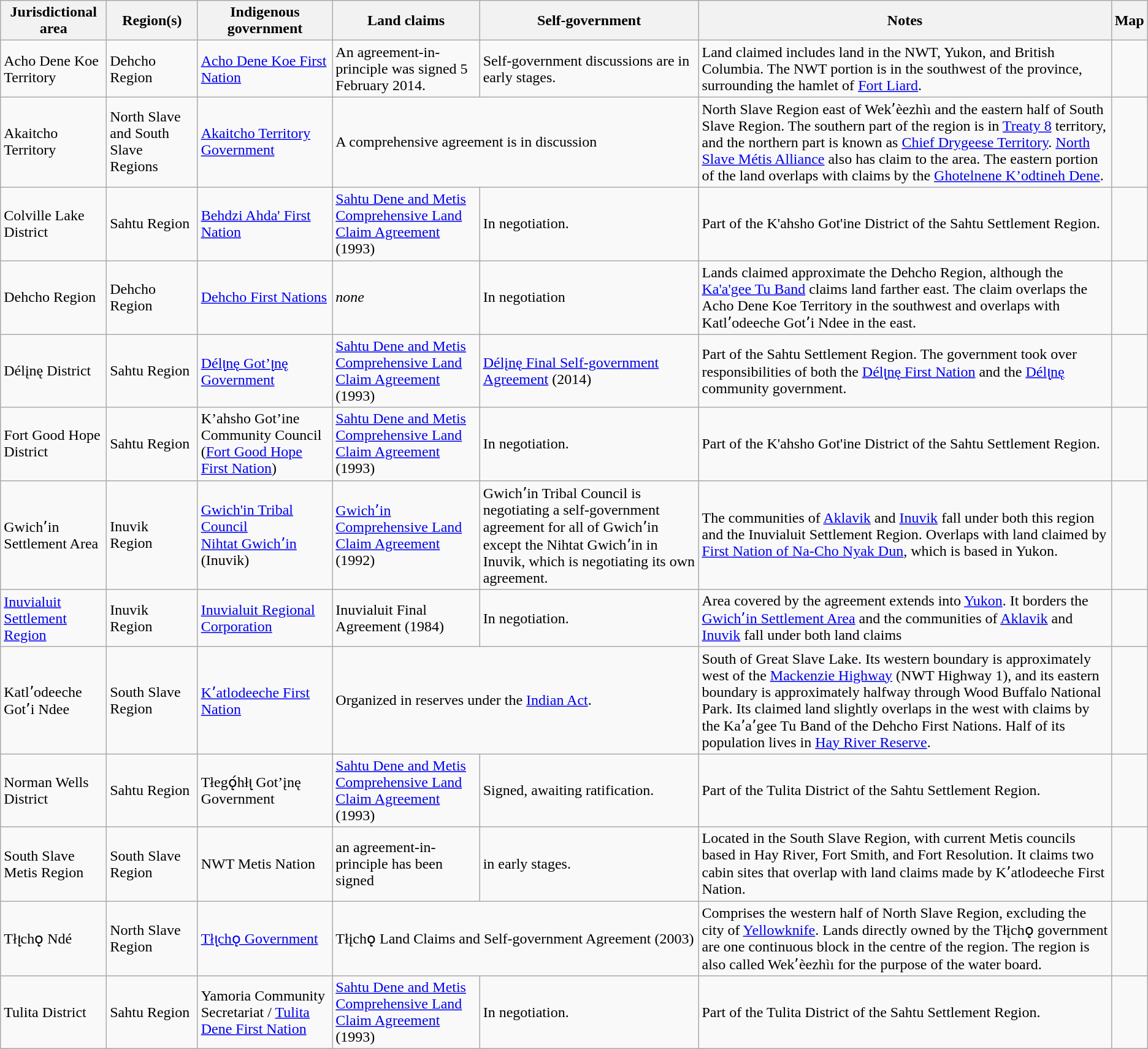<table class="wikitable sortable">
<tr>
<th>Jurisdictional area</th>
<th>Region(s)</th>
<th>Indigenous government</th>
<th>Land claims</th>
<th>Self-government</th>
<th>Notes</th>
<th>Map</th>
</tr>
<tr>
<td>Acho Dene Koe Territory</td>
<td>Dehcho Region</td>
<td><a href='#'>Acho Dene Koe First Nation</a></td>
<td>An agreement-in-principle was signed 5 February 2014.</td>
<td>Self-government discussions are in early stages.</td>
<td>Land claimed includes land in the NWT, Yukon, and British Columbia. The NWT portion is in the southwest of the province, surrounding the hamlet of <a href='#'>Fort Liard</a>.</td>
<td></td>
</tr>
<tr>
<td>Akaitcho Territory</td>
<td>North Slave and South Slave Regions</td>
<td><a href='#'>Akaitcho Territory Government</a></td>
<td colspan="2">A comprehensive agreement is in discussion </td>
<td>North Slave Region east of Wekʼèezhìı and the eastern half of South Slave Region. The southern part of the region is in <a href='#'>Treaty 8</a> territory, and the northern part is known as <a href='#'>Chief Drygeese Territory</a>. <a href='#'>North Slave Métis Alliance</a> also has claim to the area. The eastern portion of the land overlaps with claims by the <a href='#'>Ghotelnene K’odtineh Dene</a>.</td>
<td></td>
</tr>
<tr>
<td>Colville Lake District</td>
<td>Sahtu Region</td>
<td><a href='#'>Behdzi Ahda' First Nation</a></td>
<td><a href='#'>Sahtu Dene and Metis Comprehensive Land Claim Agreement</a> (1993)</td>
<td>In negotiation.</td>
<td>Part of the K'ahsho Got'ine District of the Sahtu Settlement Region.</td>
<td></td>
</tr>
<tr>
<td>Dehcho Region</td>
<td>Dehcho Region</td>
<td><a href='#'>Dehcho First Nations</a></td>
<td><em>none</em></td>
<td>In negotiation </td>
<td>Lands claimed approximate the Dehcho Region, although the <a href='#'>Ka'a'gee Tu Band</a> claims land farther east. The claim overlaps the Acho Dene Koe Territory in the southwest and overlaps with Katlʼodeeche Gotʼi Ndee in the east.</td>
<td></td>
</tr>
<tr>
<td>Délįnę District</td>
<td>Sahtu Region</td>
<td><a href='#'>Délı̨nę Got’ı̨nę Government</a></td>
<td><a href='#'>Sahtu Dene and Metis Comprehensive Land Claim Agreement</a> (1993)</td>
<td><a href='#'>Délįnę Final Self-government Agreement</a> (2014)</td>
<td>Part of the Sahtu Settlement Region. The government took over responsibilities of both the <a href='#'>Délı̨nę First Nation</a> and the <a href='#'>Délı̨nę</a> community government.</td>
<td></td>
</tr>
<tr>
<td>Fort Good Hope District</td>
<td>Sahtu Region</td>
<td>K’ahsho Got’ine Community Council (<a href='#'>Fort Good Hope First Nation</a>)</td>
<td><a href='#'>Sahtu Dene and Metis Comprehensive Land Claim Agreement</a> (1993)</td>
<td>In negotiation.</td>
<td>Part of the K'ahsho Got'ine District of the Sahtu Settlement Region.</td>
<td></td>
</tr>
<tr>
<td>Gwichʼin Settlement Area</td>
<td>Inuvik Region</td>
<td><a href='#'>Gwich'in Tribal Council</a><br><a href='#'>Nihtat Gwichʼin</a> (Inuvik)</td>
<td><a href='#'>Gwichʼin Comprehensive Land Claim Agreement</a> (1992)</td>
<td>Gwichʼin Tribal Council is negotiating a self-government agreement for all of Gwichʼin except the Nihtat Gwichʼin in Inuvik, which is negotiating its own agreement.</td>
<td>The communities of <a href='#'>Aklavik</a> and <a href='#'>Inuvik</a> fall under both this region and the Inuvialuit Settlement Region. Overlaps with land claimed by <a href='#'>First Nation of Na-Cho Nyak Dun</a>, which is based in Yukon.</td>
<td></td>
</tr>
<tr>
<td><a href='#'>Inuvialuit Settlement Region</a></td>
<td>Inuvik Region</td>
<td><a href='#'>Inuvialuit Regional Corporation</a></td>
<td>Inuvialuit Final Agreement (1984)</td>
<td>In negotiation.</td>
<td>Area covered by the agreement extends into <a href='#'>Yukon</a>. It borders the <a href='#'>Gwichʼin Settlement Area</a> and the communities of <a href='#'>Aklavik</a> and <a href='#'>Inuvik</a> fall under both land claims</td>
<td></td>
</tr>
<tr>
<td>Katlʼodeeche Gotʼi Ndee</td>
<td>South Slave Region</td>
<td><a href='#'>Kʼatlodeeche First Nation</a></td>
<td colspan="2">Organized in reserves under the <a href='#'>Indian Act</a>.</td>
<td>South of Great Slave Lake. Its western boundary is approximately  west of the <a href='#'>Mackenzie Highway</a> (NWT Highway 1), and its eastern boundary is approximately halfway through Wood Buffalo National Park. Its claimed land slightly overlaps in the west with claims by the Kaʼaʼgee Tu Band of the Dehcho First Nations. Half of its population lives in <a href='#'>Hay River Reserve</a>.</td>
</tr>
<tr>
<td>Norman Wells District</td>
<td>Sahtu Region</td>
<td>Tłegǫ́hłı̨ Got’įnę Government</td>
<td><a href='#'>Sahtu Dene and Metis Comprehensive Land Claim Agreement</a> (1993)</td>
<td>Signed, awaiting ratification.</td>
<td>Part of the Tulita District of the Sahtu Settlement Region.</td>
<td></td>
</tr>
<tr>
<td>South Slave Metis Region</td>
<td>South Slave Region</td>
<td>NWT Metis Nation</td>
<td>an agreement-in-principle has been signed</td>
<td>in early stages.</td>
<td>Located in the South Slave Region, with current Metis councils based in Hay River, Fort Smith, and Fort Resolution. It claims two cabin sites that overlap with land claims made by Kʼatlodeeche First Nation.</td>
<td></td>
</tr>
<tr>
<td>Tłı̨chǫ Ndé</td>
<td>North Slave Region</td>
<td><a href='#'>Tłı̨chǫ Government</a></td>
<td colspan="2">Tłįchǫ Land Claims and Self-government Agreement (2003)</td>
<td>Comprises the western half of North Slave Region, excluding the city of <a href='#'>Yellowknife</a>. Lands directly owned by the Tłįchǫ government are one continuous block in the centre of the region. The region is also called Wekʼèezhìı for the purpose of the water board.</td>
<td></td>
</tr>
<tr>
<td>Tulita District</td>
<td>Sahtu Region</td>
<td>Yamoria Community Secretariat / <a href='#'>Tulita Dene First Nation</a></td>
<td><a href='#'>Sahtu Dene and Metis Comprehensive Land Claim Agreement</a> (1993)</td>
<td>In negotiation.</td>
<td>Part of the Tulita District of the Sahtu Settlement Region.</td>
<td></td>
</tr>
</table>
